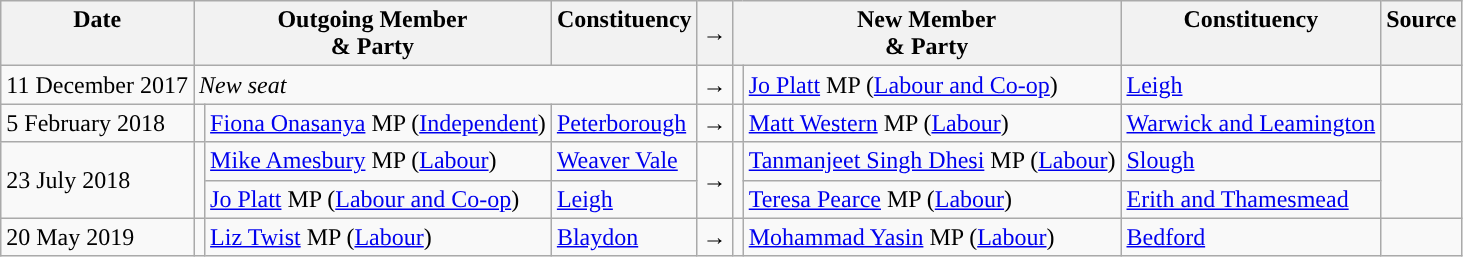<table class="wikitable">
<tr>
<th valign="top">Date</th>
<th colspan="2" valign="top">Outgoing Member<br>& Party</th>
<th valign="top">Constituency</th>
<th>→</th>
<th colspan="2" valign="top">New Member<br>& Party</th>
<th valign="top">Constituency</th>
<th valign="top">Source</th>
</tr>
<tr>
<td>11 December 2017</td>
<td colspan=3><em>New seat</em></td>
<td>→</td>
<td style="color:inherit;background:"></td>
<td><a href='#'>Jo Platt</a> MP (<a href='#'>Labour and Co-op</a>)</td>
<td><a href='#'>Leigh</a></td>
<td></td>
</tr>
<tr>
<td>5 February 2018</td>
<td style="color:inherit;background:"></td>
<td><a href='#'>Fiona Onasanya</a> MP (<a href='#'>Independent</a>)</td>
<td><a href='#'>Peterborough</a></td>
<td>→</td>
<td style="color:inherit;background:"></td>
<td><a href='#'>Matt Western</a> MP (<a href='#'>Labour</a>)</td>
<td><a href='#'>Warwick and Leamington</a></td>
<td></td>
</tr>
<tr>
<td rowspan=2>23 July 2018</td>
<td rowspan=2 style="color:inherit;background:"></td>
<td><a href='#'>Mike Amesbury</a> MP (<a href='#'>Labour</a>)</td>
<td><a href='#'>Weaver Vale</a></td>
<td rowspan=2>→</td>
<td rowspan=2 style="color:inherit;background:"></td>
<td><a href='#'>Tanmanjeet Singh Dhesi</a> MP (<a href='#'>Labour</a>)</td>
<td><a href='#'>Slough</a></td>
<td rowspan=2></td>
</tr>
<tr>
<td><a href='#'>Jo Platt</a> MP (<a href='#'>Labour and Co-op</a>)</td>
<td><a href='#'>Leigh</a></td>
<td><a href='#'>Teresa Pearce</a> MP (<a href='#'>Labour</a>)</td>
<td><a href='#'>Erith and Thamesmead</a></td>
</tr>
<tr>
<td>20 May 2019</td>
<td style="color:inherit;background:"></td>
<td><a href='#'>Liz Twist</a> MP (<a href='#'>Labour</a>)</td>
<td><a href='#'>Blaydon</a></td>
<td>→</td>
<td style="color:inherit;background:"></td>
<td><a href='#'>Mohammad Yasin</a> MP (<a href='#'>Labour</a>)</td>
<td><a href='#'>Bedford</a></td>
<td></td>
</tr>
</table>
